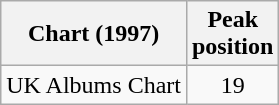<table class="wikitable sortable">
<tr>
<th>Chart (1997)</th>
<th>Peak<br>position</th>
</tr>
<tr>
<td align="left">UK Albums Chart</td>
<td style="text-align:center;">19</td>
</tr>
</table>
